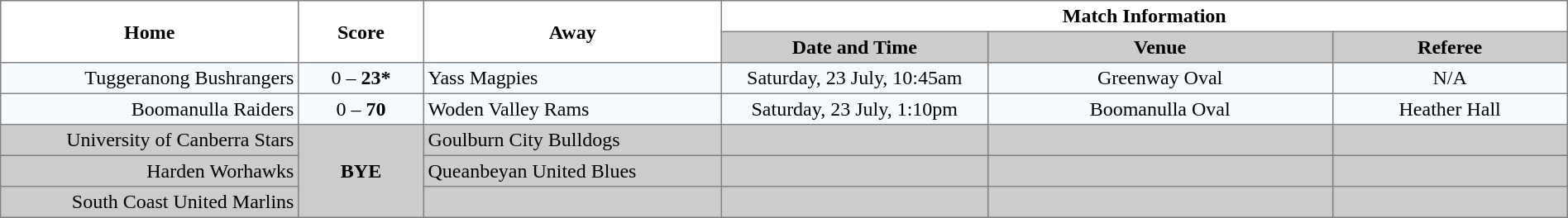<table border="1" cellpadding="3" cellspacing="0" width="100%" style="border-collapse:collapse;  text-align:center;">
<tr>
<th rowspan="2" width="19%">Home</th>
<th rowspan="2" width="8%">Score</th>
<th rowspan="2" width="19%">Away</th>
<th colspan="3">Match Information</th>
</tr>
<tr style="background:#CCCCCC">
<th width="17%">Date and Time</th>
<th width="22%">Venue</th>
<th width="50%">Referee</th>
</tr>
<tr style="text-align:center; background:#f5faff;">
<td align="right">Tuggeranong Bushrangers </td>
<td>0 – <strong>23*</strong></td>
<td align="left"> Yass Magpies</td>
<td>Saturday, 23 July, 10:45am</td>
<td>Greenway Oval</td>
<td>N/A</td>
</tr>
<tr style="text-align:center; background:#f5faff;">
<td align="right">Boomanulla Raiders </td>
<td>0 – <strong>70</strong></td>
<td align="left"> Woden Valley Rams</td>
<td>Saturday, 23 July, 1:10pm</td>
<td>Boomanulla Oval</td>
<td>Heather Hall</td>
</tr>
<tr style="text-align:center; background:#CCCCCC;">
<td align="right">University of Canberra Stars </td>
<td rowspan="3"><strong>BYE</strong></td>
<td align="left"> Goulburn City Bulldogs</td>
<td></td>
<td></td>
<td></td>
</tr>
<tr style="text-align:center; background:#CCCCCC;">
<td align="right">Harden Worhawks </td>
<td align="left"> Queanbeyan United Blues</td>
<td></td>
<td></td>
<td></td>
</tr>
<tr style="text-align:center; background:#CCCCCC;">
<td align="right">South Coast United Marlins </td>
<td align="left"></td>
<td></td>
<td></td>
<td></td>
</tr>
</table>
